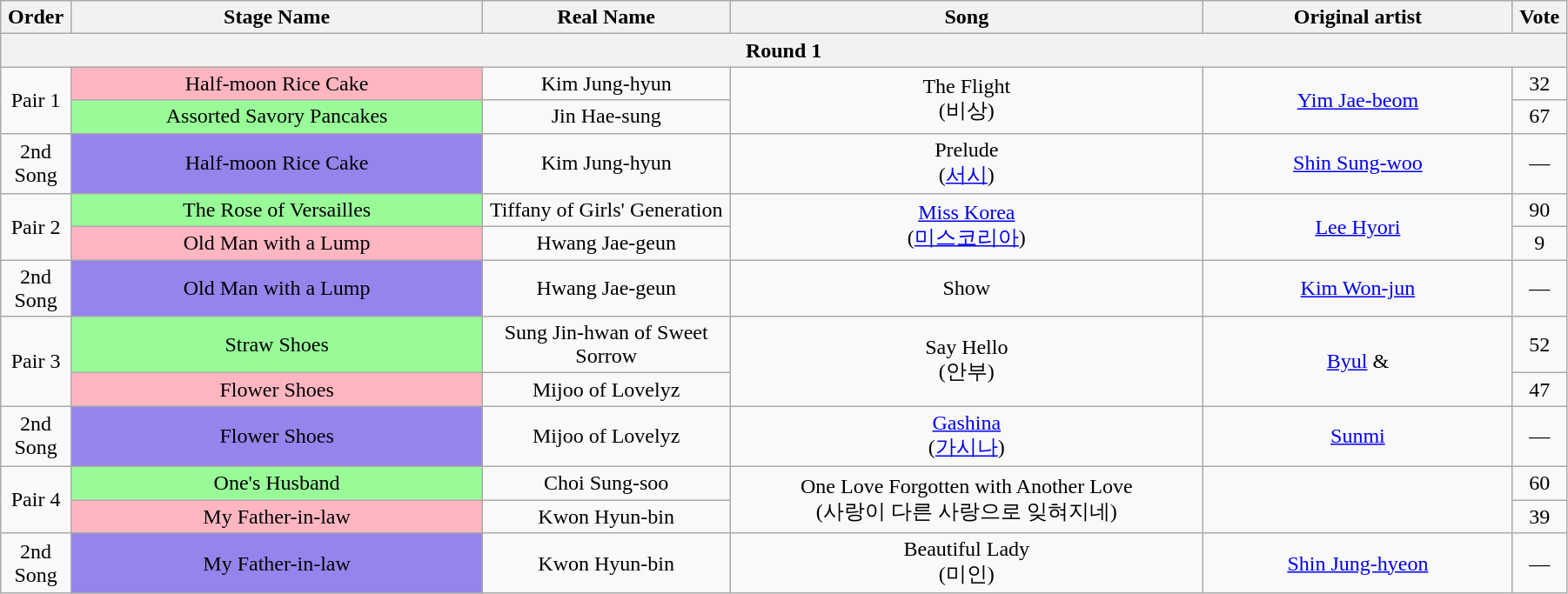<table class="wikitable" style="text-align:center; width:95%;">
<tr>
<th style="width:1%;">Order</th>
<th style="width:20%;">Stage Name</th>
<th style="width:12%;">Real Name</th>
<th style="width:23%;">Song</th>
<th style="width:15%;">Original artist</th>
<th style="width:1%;">Vote</th>
</tr>
<tr>
<th colspan=6>Round 1</th>
</tr>
<tr>
<td rowspan=2>Pair 1</td>
<td bgcolor="lightpink">Half-moon Rice Cake</td>
<td>Kim Jung-hyun</td>
<td rowspan=2>The Flight<br>(비상)</td>
<td rowspan=2><a href='#'>Yim Jae-beom</a></td>
<td>32</td>
</tr>
<tr>
<td bgcolor="palegreen">Assorted Savory Pancakes</td>
<td>Jin Hae-sung</td>
<td>67</td>
</tr>
<tr>
<td>2nd Song</td>
<td bgcolor="#9683EC">Half-moon Rice Cake</td>
<td>Kim Jung-hyun</td>
<td>Prelude<br>(<a href='#'>서시</a>)</td>
<td><a href='#'>Shin Sung-woo</a></td>
<td>—</td>
</tr>
<tr>
<td rowspan=2>Pair 2</td>
<td bgcolor="palegreen">The Rose of Versailles</td>
<td>Tiffany of Girls' Generation</td>
<td rowspan=2><a href='#'>Miss Korea</a><br>(<a href='#'>미스코리아</a>)</td>
<td rowspan=2><a href='#'>Lee Hyori</a></td>
<td>90</td>
</tr>
<tr>
<td bgcolor="lightpink">Old Man with a Lump</td>
<td>Hwang Jae-geun</td>
<td>9</td>
</tr>
<tr>
<td>2nd Song</td>
<td bgcolor="#9683EC">Old Man with a Lump</td>
<td>Hwang Jae-geun</td>
<td>Show</td>
<td><a href='#'>Kim Won-jun</a></td>
<td>—</td>
</tr>
<tr>
<td rowspan=2>Pair 3</td>
<td bgcolor="palegreen">Straw Shoes</td>
<td>Sung Jin-hwan of Sweet Sorrow</td>
<td rowspan=2>Say Hello<br>(안부)</td>
<td rowspan=2><a href='#'>Byul</a> & </td>
<td>52</td>
</tr>
<tr>
<td bgcolor="lightpink">Flower Shoes</td>
<td>Mijoo of Lovelyz</td>
<td>47</td>
</tr>
<tr>
<td>2nd Song</td>
<td bgcolor="#9683EC">Flower Shoes</td>
<td>Mijoo of Lovelyz</td>
<td><a href='#'>Gashina</a><br>(<a href='#'>가시나</a>)</td>
<td><a href='#'>Sunmi</a></td>
<td>—</td>
</tr>
<tr>
<td rowspan=2>Pair 4</td>
<td bgcolor="palegreen">One's Husband</td>
<td>Choi Sung-soo</td>
<td rowspan=2>One Love Forgotten with Another Love<br>(사랑이 다른 사랑으로 잊혀지네)</td>
<td rowspan=2></td>
<td>60</td>
</tr>
<tr>
<td bgcolor="lightpink">My Father-in-law</td>
<td>Kwon Hyun-bin</td>
<td>39</td>
</tr>
<tr>
<td>2nd Song</td>
<td bgcolor="#9683EC">My Father-in-law</td>
<td>Kwon Hyun-bin</td>
<td>Beautiful Lady<br>(미인)</td>
<td><a href='#'>Shin Jung-hyeon</a></td>
<td>—</td>
</tr>
</table>
